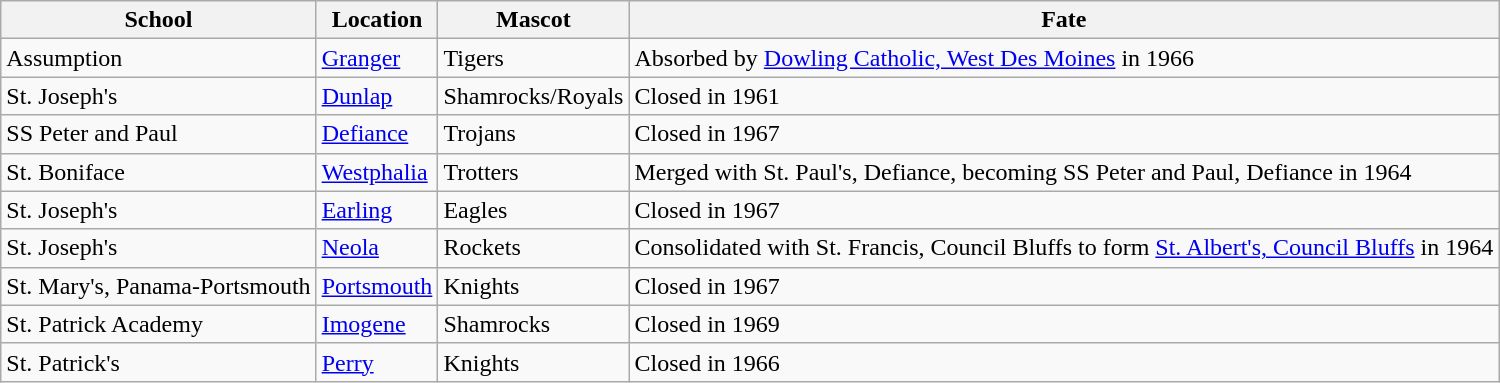<table class="wikitable" border="1">
<tr>
<th>School</th>
<th>Location</th>
<th>Mascot</th>
<th>Fate</th>
</tr>
<tr>
<td>Assumption</td>
<td><a href='#'>Granger</a></td>
<td>Tigers</td>
<td>Absorbed by <a href='#'>Dowling Catholic, West Des Moines</a> in 1966</td>
</tr>
<tr>
<td>St. Joseph's</td>
<td><a href='#'>Dunlap</a></td>
<td>Shamrocks/Royals</td>
<td>Closed in 1961</td>
</tr>
<tr>
<td>SS Peter and Paul</td>
<td><a href='#'>Defiance</a></td>
<td>Trojans</td>
<td>Closed in 1967</td>
</tr>
<tr>
<td>St. Boniface</td>
<td><a href='#'>Westphalia</a></td>
<td>Trotters</td>
<td>Merged with St. Paul's, Defiance, becoming SS Peter and Paul, Defiance in 1964</td>
</tr>
<tr>
<td>St. Joseph's</td>
<td><a href='#'>Earling</a></td>
<td>Eagles</td>
<td>Closed in 1967</td>
</tr>
<tr>
<td>St. Joseph's</td>
<td><a href='#'>Neola</a></td>
<td>Rockets</td>
<td>Consolidated with St. Francis, Council Bluffs to form <a href='#'>St. Albert's, Council Bluffs</a> in 1964</td>
</tr>
<tr>
<td>St. Mary's, Panama-Portsmouth</td>
<td><a href='#'>Portsmouth</a></td>
<td>Knights</td>
<td>Closed in 1967</td>
</tr>
<tr>
<td>St. Patrick Academy</td>
<td><a href='#'>Imogene</a></td>
<td>Shamrocks</td>
<td>Closed in 1969</td>
</tr>
<tr>
<td>St. Patrick's</td>
<td><a href='#'>Perry</a></td>
<td>Knights</td>
<td>Closed in 1966</td>
</tr>
</table>
